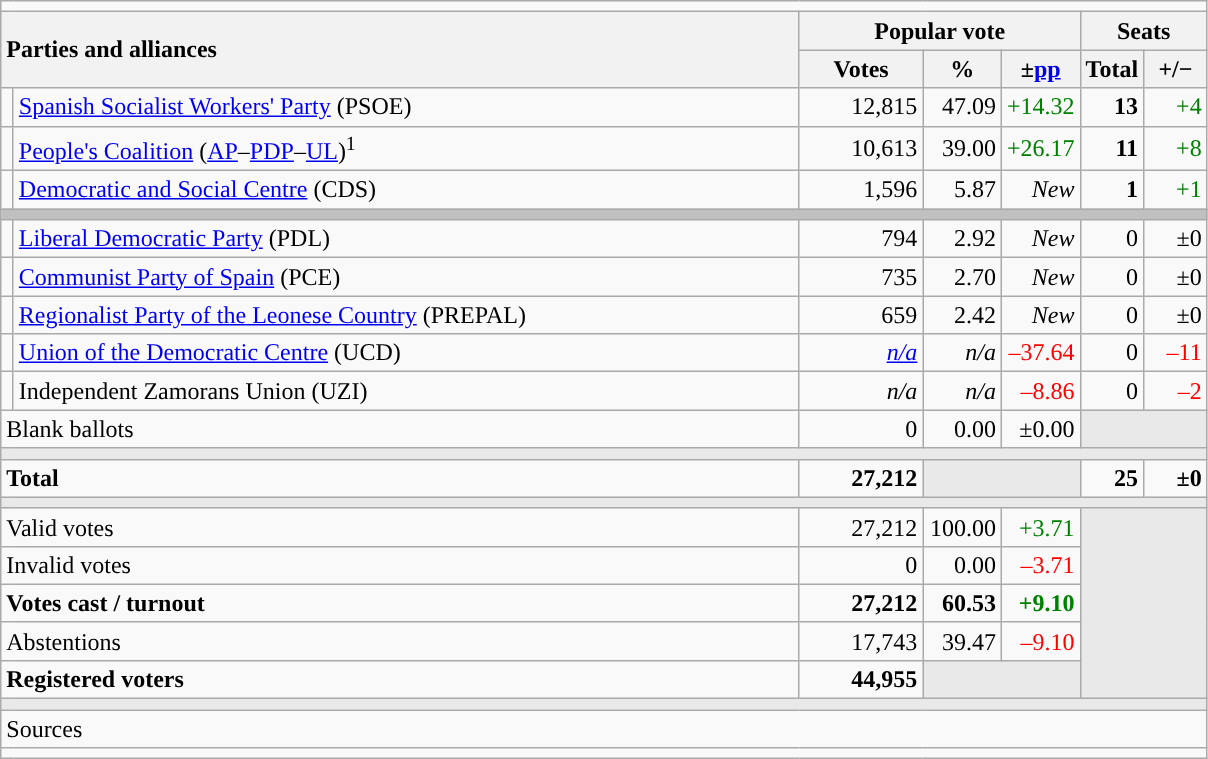<table class="wikitable" style="text-align:right;">
<tr>
<td colspan="7"></td>
</tr>
<tr>
<th style="text-align:left;" rowspan="2" colspan="2" width="525">Parties and alliances</th>
<th colspan="3">Popular vote</th>
<th colspan="2">Seats</th>
</tr>
<tr>
<th width="75">Votes</th>
<th width="45">%</th>
<th width="45">±<a href='#'>pp</a></th>
<th width="35">Total</th>
<th width="35">+/−</th>
</tr>
<tr>
<td width="1" style="color:inherit;background:"></td>
<td align="left"><a href='#'>Spanish Socialist Workers' Party</a> (PSOE)</td>
<td>12,815</td>
<td>47.09</td>
<td style="color:green;">+14.32</td>
<td><strong>13</strong></td>
<td style="color:green;">+4</td>
</tr>
<tr>
<td style="color:inherit;background:"></td>
<td align="left"><a href='#'>People's Coalition</a> (<a href='#'>AP</a>–<a href='#'>PDP</a>–<a href='#'>UL</a>)<sup>1</sup></td>
<td>10,613</td>
<td>39.00</td>
<td style="color:green;">+26.17</td>
<td><strong>11</strong></td>
<td style="color:green;">+8</td>
</tr>
<tr>
<td style="color:inherit;background:"></td>
<td align="left"><a href='#'>Democratic and Social Centre</a> (CDS)</td>
<td>1,596</td>
<td>5.87</td>
<td><em>New</em></td>
<td><strong>1</strong></td>
<td style="color:green;">+1</td>
</tr>
<tr>
<td colspan="7" bgcolor="#C0C0C0"></td>
</tr>
<tr>
<td style="color:inherit;background:"></td>
<td align="left"><a href='#'>Liberal Democratic Party</a> (PDL)</td>
<td>794</td>
<td>2.92</td>
<td><em>New</em></td>
<td>0</td>
<td>±0</td>
</tr>
<tr>
<td style="color:inherit;background:"></td>
<td align="left"><a href='#'>Communist Party of Spain</a> (PCE)</td>
<td>735</td>
<td>2.70</td>
<td><em>New</em></td>
<td>0</td>
<td>±0</td>
</tr>
<tr>
<td style="color:inherit;background:"></td>
<td align="left"><a href='#'>Regionalist Party of the Leonese Country</a> (PREPAL)</td>
<td>659</td>
<td>2.42</td>
<td><em>New</em></td>
<td>0</td>
<td>±0</td>
</tr>
<tr>
<td style="color:inherit;background:"></td>
<td align="left"><a href='#'>Union of the Democratic Centre</a> (UCD)</td>
<td><em><a href='#'>n/a</a></em></td>
<td><em>n/a</em></td>
<td style="color:red;">–37.64</td>
<td>0</td>
<td style="color:red;">–11</td>
</tr>
<tr>
<td style="color:inherit;background:"></td>
<td align="left">Independent Zamorans Union (UZI)</td>
<td><em>n/a</em></td>
<td><em>n/a</em></td>
<td style="color:red;">–8.86</td>
<td>0</td>
<td style="color:red;">–2</td>
</tr>
<tr>
<td align="left" colspan="2">Blank ballots</td>
<td>0</td>
<td>0.00</td>
<td>±0.00</td>
<td bgcolor="#E9E9E9" colspan="2"></td>
</tr>
<tr>
<td colspan="7" bgcolor="#E9E9E9"></td>
</tr>
<tr style="font-weight:bold;">
<td align="left" colspan="2">Total</td>
<td>27,212</td>
<td bgcolor="#E9E9E9" colspan="2"></td>
<td>25</td>
<td>±0</td>
</tr>
<tr>
<td colspan="7" bgcolor="#E9E9E9"></td>
</tr>
<tr>
<td align="left" colspan="2">Valid votes</td>
<td>27,212</td>
<td>100.00</td>
<td style="color:green;">+3.71</td>
<td bgcolor="#E9E9E9" colspan="2" rowspan="5"></td>
</tr>
<tr>
<td align="left" colspan="2">Invalid votes</td>
<td>0</td>
<td>0.00</td>
<td style="color:red;">–3.71</td>
</tr>
<tr style="font-weight:bold;">
<td align="left" colspan="2">Votes cast / turnout</td>
<td>27,212</td>
<td>60.53</td>
<td style="color:green;">+9.10</td>
</tr>
<tr>
<td align="left" colspan="2">Abstentions</td>
<td>17,743</td>
<td>39.47</td>
<td style="color:red;">–9.10</td>
</tr>
<tr style="font-weight:bold;">
<td align="left" colspan="2">Registered voters</td>
<td>44,955</td>
<td bgcolor="#E9E9E9" colspan="2"></td>
</tr>
<tr>
<td colspan="7" bgcolor="#E9E9E9"></td>
</tr>
<tr>
<td align="left" colspan="7">Sources</td>
</tr>
<tr>
<td colspan="7" style="text-align:left; max-width:790px;"></td>
</tr>
</table>
